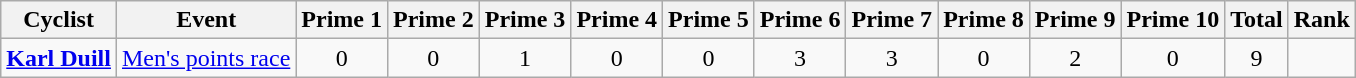<table class=wikitable>
<tr>
<th>Cyclist</th>
<th>Event</th>
<th>Prime 1</th>
<th>Prime 2</th>
<th>Prime 3</th>
<th>Prime 4</th>
<th>Prime 5</th>
<th>Prime 6</th>
<th>Prime 7</th>
<th>Prime 8</th>
<th>Prime 9</th>
<th>Prime 10</th>
<th>Total</th>
<th>Rank</th>
</tr>
<tr align=center>
<td align=left><strong><a href='#'>Karl Duill</a></strong></td>
<td><a href='#'>Men's points race</a></td>
<td>0</td>
<td>0</td>
<td>1</td>
<td>0</td>
<td>0</td>
<td>3</td>
<td>3</td>
<td>0</td>
<td>2</td>
<td>0</td>
<td>9</td>
<td></td>
</tr>
</table>
